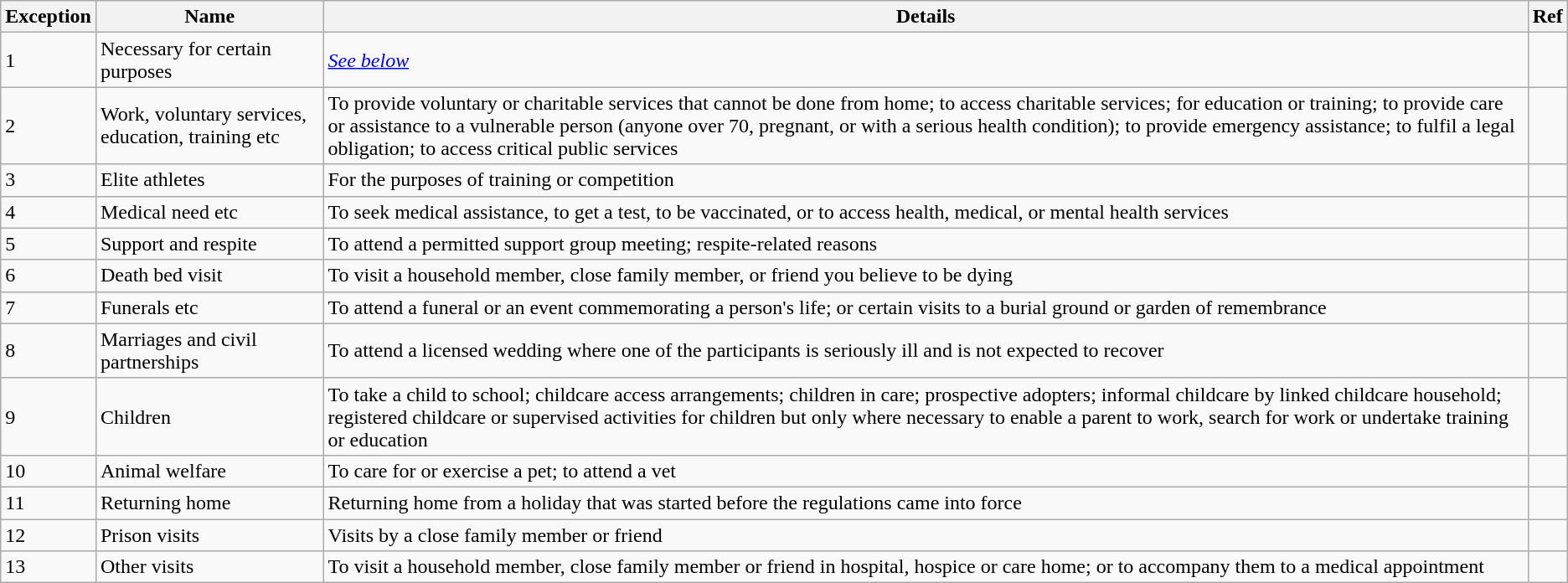<table class="wikitable">
<tr>
<th>Exception</th>
<th>Name</th>
<th>Details</th>
<th>Ref</th>
</tr>
<tr>
<td>1</td>
<td>Necessary for certain purposes</td>
<td><em><a href='#'>See below</a></em></td>
<td></td>
</tr>
<tr>
<td>2</td>
<td>Work, voluntary services, education, training etc</td>
<td>To provide voluntary or charitable services that cannot be done from home;  to access charitable services; for education or training; to provide care or assistance to a vulnerable person (anyone over 70, pregnant, or with a serious health condition); to provide emergency assistance; to fulfil a legal obligation; to access critical public services</td>
<td></td>
</tr>
<tr>
<td>3</td>
<td>Elite athletes</td>
<td>For the purposes of training or competition</td>
<td></td>
</tr>
<tr>
<td>4</td>
<td>Medical need etc</td>
<td>To seek medical assistance, to get a test, to be vaccinated, or to access health, medical, or mental health services</td>
<td></td>
</tr>
<tr>
<td>5</td>
<td>Support and respite</td>
<td>To attend a permitted support group meeting; respite-related reasons</td>
<td></td>
</tr>
<tr>
<td>6</td>
<td>Death bed visit</td>
<td>To visit a household member, close family member, or friend you believe to be dying</td>
<td></td>
</tr>
<tr>
<td>7</td>
<td>Funerals etc</td>
<td>To attend a funeral or an event commemorating a person's life; or certain visits to a burial ground or garden of remembrance</td>
<td></td>
</tr>
<tr>
<td>8</td>
<td>Marriages and civil partnerships</td>
<td>To attend a licensed wedding where one of the participants is seriously ill and is not expected to recover</td>
<td></td>
</tr>
<tr>
<td>9</td>
<td>Children</td>
<td>To take a child to school; childcare access arrangements; children in care; prospective adopters; informal childcare by linked childcare household; registered childcare or supervised activities for children but only where necessary to enable a parent to work, search for work or undertake training or education</td>
<td></td>
</tr>
<tr>
<td>10</td>
<td>Animal welfare</td>
<td>To care for or exercise a pet; to attend a vet</td>
<td></td>
</tr>
<tr>
<td>11</td>
<td>Returning home</td>
<td>Returning home from a holiday that was started before the regulations came into force</td>
<td></td>
</tr>
<tr>
<td>12</td>
<td>Prison visits</td>
<td>Visits by a close family member or friend</td>
<td></td>
</tr>
<tr>
<td>13</td>
<td>Other visits</td>
<td>To visit a household member, close family member or friend in hospital, hospice or care home; or to accompany them to a medical appointment</td>
<td></td>
</tr>
</table>
